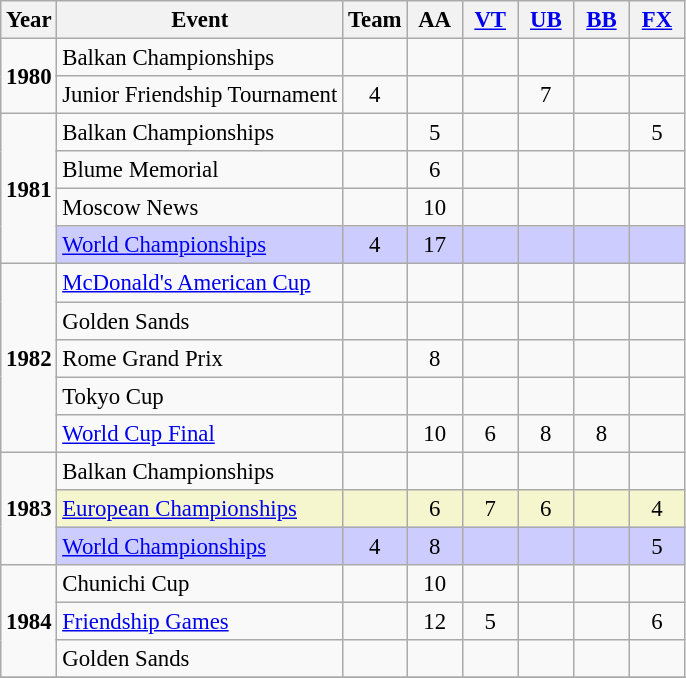<table class="wikitable" style="text-align:center; font-size:95%;">
<tr>
<th align=center>Year</th>
<th align=center>Event</th>
<th style="width:30px;">Team</th>
<th style="width:30px;">AA</th>
<th style="width:30px;"><a href='#'>VT</a></th>
<th style="width:30px;"><a href='#'>UB</a></th>
<th style="width:30px;"><a href='#'>BB</a></th>
<th style="width:30px;"><a href='#'>FX</a></th>
</tr>
<tr>
<td rowspan="2"><strong>1980</strong></td>
<td align=left>Balkan Championships</td>
<td></td>
<td></td>
<td></td>
<td></td>
<td></td>
<td></td>
</tr>
<tr>
<td align=left>Junior Friendship Tournament</td>
<td>4</td>
<td></td>
<td></td>
<td>7</td>
<td></td>
<td></td>
</tr>
<tr>
<td rowspan="4"><strong>1981</strong></td>
<td align=left>Balkan Championships</td>
<td></td>
<td>5</td>
<td></td>
<td></td>
<td></td>
<td>5</td>
</tr>
<tr>
<td align=left>Blume Memorial</td>
<td></td>
<td>6</td>
<td></td>
<td></td>
<td></td>
<td></td>
</tr>
<tr>
<td align=left>Moscow News</td>
<td></td>
<td>10</td>
<td></td>
<td></td>
<td></td>
<td></td>
</tr>
<tr bgcolor=#CCCCFF>
<td align=left><a href='#'>World Championships</a></td>
<td>4</td>
<td>17</td>
<td></td>
<td></td>
<td></td>
<td></td>
</tr>
<tr>
<td rowspan="5"><strong>1982</strong></td>
<td align=left><a href='#'>McDonald's American Cup</a></td>
<td></td>
<td></td>
<td></td>
<td></td>
<td></td>
<td></td>
</tr>
<tr>
<td align=left>Golden Sands</td>
<td></td>
<td></td>
<td></td>
<td></td>
<td></td>
<td></td>
</tr>
<tr>
<td align=left>Rome Grand Prix</td>
<td></td>
<td>8</td>
<td></td>
<td></td>
<td></td>
<td></td>
</tr>
<tr>
<td align=left>Tokyo Cup</td>
<td></td>
<td></td>
<td></td>
<td></td>
<td></td>
<td></td>
</tr>
<tr>
<td align=left><a href='#'>World Cup Final</a></td>
<td></td>
<td>10</td>
<td>6</td>
<td>8</td>
<td>8</td>
<td></td>
</tr>
<tr>
<td rowspan="3"><strong>1983</strong></td>
<td align=left>Balkan Championships</td>
<td></td>
<td></td>
<td></td>
<td></td>
<td></td>
<td></td>
</tr>
<tr bgcolor=#F5F6CE>
<td align=left><a href='#'>European Championships</a></td>
<td></td>
<td>6</td>
<td>7</td>
<td>6</td>
<td></td>
<td>4</td>
</tr>
<tr bgcolor=#CCCCFF>
<td align=left><a href='#'>World Championships</a></td>
<td>4</td>
<td>8</td>
<td></td>
<td></td>
<td></td>
<td>5</td>
</tr>
<tr>
<td rowspan="3"><strong>1984</strong></td>
<td align=left>Chunichi Cup</td>
<td></td>
<td>10</td>
<td></td>
<td></td>
<td></td>
<td></td>
</tr>
<tr>
<td align=left><a href='#'>Friendship Games</a></td>
<td></td>
<td>12</td>
<td>5</td>
<td></td>
<td></td>
<td>6</td>
</tr>
<tr>
<td align=left>Golden Sands</td>
<td></td>
<td></td>
<td></td>
<td></td>
<td></td>
<td></td>
</tr>
<tr>
</tr>
</table>
